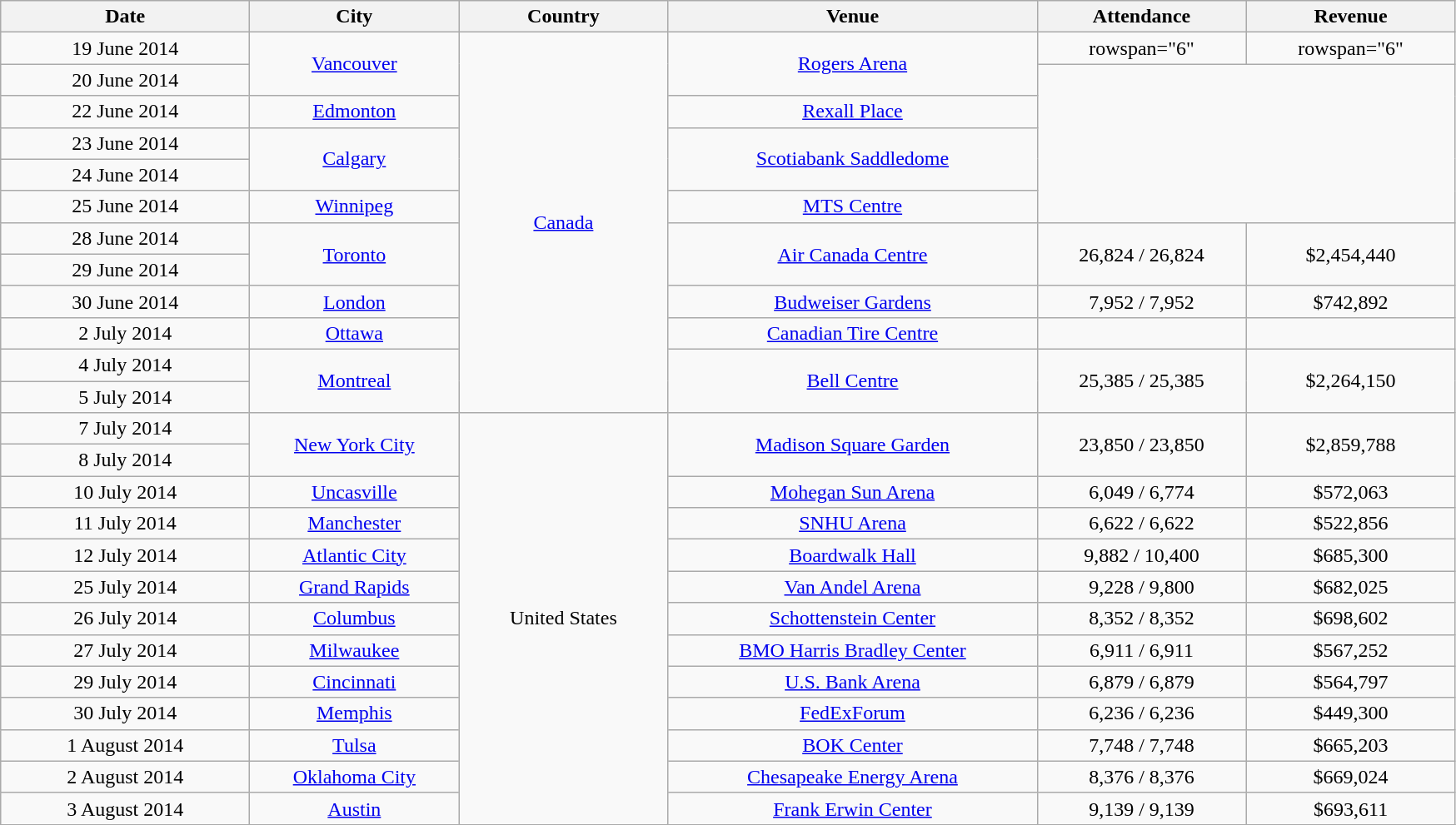<table class="wikitable" style="text-align:center;">
<tr>
<th scope="col" style="width:12em;">Date</th>
<th scope="col" style="width:10em;">City</th>
<th scope="col" style="width:10em;">Country</th>
<th scope="col" style="width:18em;">Venue</th>
<th scope="col" style="width:10em;">Attendance</th>
<th scope="col" style="width:10em;">Revenue</th>
</tr>
<tr>
<td>19 June 2014</td>
<td rowspan="2"><a href='#'>Vancouver</a></td>
<td rowspan="12"><a href='#'>Canada</a></td>
<td rowspan="2"><a href='#'>Rogers Arena</a></td>
<td>rowspan="6" </td>
<td>rowspan="6" </td>
</tr>
<tr>
<td>20 June 2014</td>
</tr>
<tr>
<td>22 June 2014</td>
<td><a href='#'>Edmonton</a></td>
<td><a href='#'>Rexall Place</a></td>
</tr>
<tr>
<td>23 June 2014</td>
<td rowspan="2"><a href='#'>Calgary</a></td>
<td rowspan="2"><a href='#'>Scotiabank Saddledome</a></td>
</tr>
<tr>
<td>24 June 2014</td>
</tr>
<tr>
<td>25 June 2014</td>
<td><a href='#'>Winnipeg</a></td>
<td><a href='#'>MTS Centre</a></td>
</tr>
<tr>
<td>28 June 2014</td>
<td rowspan="2"><a href='#'>Toronto</a></td>
<td rowspan="2"><a href='#'>Air Canada Centre</a></td>
<td rowspan="2">26,824 / 26,824</td>
<td rowspan="2">$2,454,440</td>
</tr>
<tr>
<td>29 June 2014</td>
</tr>
<tr>
<td>30 June 2014</td>
<td><a href='#'>London</a></td>
<td><a href='#'>Budweiser Gardens</a></td>
<td>7,952 / 7,952</td>
<td>$742,892</td>
</tr>
<tr>
<td>2 July 2014</td>
<td><a href='#'>Ottawa</a></td>
<td><a href='#'>Canadian Tire Centre</a></td>
<td></td>
<td></td>
</tr>
<tr>
<td>4 July 2014</td>
<td rowspan="2"><a href='#'>Montreal</a></td>
<td rowspan="2"><a href='#'>Bell Centre</a></td>
<td rowspan="2">25,385 / 25,385</td>
<td rowspan="2">$2,264,150</td>
</tr>
<tr>
<td>5 July 2014</td>
</tr>
<tr>
<td>7 July 2014</td>
<td rowspan="2"><a href='#'>New York City</a></td>
<td rowspan="13">United States</td>
<td rowspan="2"><a href='#'>Madison Square Garden</a></td>
<td rowspan="2">23,850 / 23,850</td>
<td rowspan="2">$2,859,788</td>
</tr>
<tr>
<td>8 July 2014</td>
</tr>
<tr>
<td>10 July 2014</td>
<td><a href='#'>Uncasville</a></td>
<td><a href='#'>Mohegan Sun Arena</a></td>
<td>6,049 / 6,774</td>
<td>$572,063</td>
</tr>
<tr>
<td>11 July 2014</td>
<td><a href='#'>Manchester</a></td>
<td><a href='#'>SNHU Arena</a></td>
<td>6,622 / 6,622</td>
<td>$522,856</td>
</tr>
<tr>
<td>12 July 2014</td>
<td><a href='#'>Atlantic City</a></td>
<td><a href='#'>Boardwalk Hall</a></td>
<td>9,882 / 10,400</td>
<td>$685,300</td>
</tr>
<tr>
<td>25 July 2014</td>
<td><a href='#'>Grand Rapids</a></td>
<td><a href='#'>Van Andel Arena</a></td>
<td>9,228 / 9,800</td>
<td>$682,025</td>
</tr>
<tr>
<td>26 July 2014</td>
<td><a href='#'>Columbus</a></td>
<td><a href='#'>Schottenstein Center</a></td>
<td>8,352 / 8,352</td>
<td>$698,602</td>
</tr>
<tr>
<td>27 July 2014</td>
<td><a href='#'>Milwaukee</a></td>
<td><a href='#'>BMO Harris Bradley Center</a></td>
<td>6,911 / 6,911</td>
<td>$567,252</td>
</tr>
<tr>
<td>29 July 2014</td>
<td><a href='#'>Cincinnati</a></td>
<td><a href='#'>U.S. Bank Arena</a></td>
<td>6,879 / 6,879</td>
<td>$564,797</td>
</tr>
<tr>
<td>30 July 2014</td>
<td><a href='#'>Memphis</a></td>
<td><a href='#'>FedExForum</a></td>
<td>6,236 / 6,236</td>
<td>$449,300</td>
</tr>
<tr>
<td>1 August 2014</td>
<td><a href='#'>Tulsa</a></td>
<td><a href='#'>BOK Center</a></td>
<td>7,748 / 7,748</td>
<td>$665,203</td>
</tr>
<tr>
<td>2 August 2014</td>
<td><a href='#'>Oklahoma City</a></td>
<td><a href='#'>Chesapeake Energy Arena</a></td>
<td>8,376 / 8,376</td>
<td>$669,024</td>
</tr>
<tr>
<td>3 August 2014</td>
<td><a href='#'>Austin</a></td>
<td><a href='#'>Frank Erwin Center</a></td>
<td>9,139 / 9,139</td>
<td>$693,611</td>
</tr>
<tr>
</tr>
</table>
